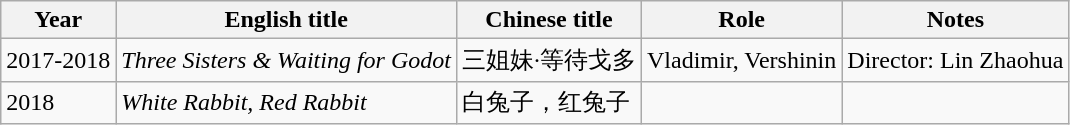<table class="wikitable">
<tr>
<th>Year</th>
<th>English title</th>
<th>Chinese title</th>
<th>Role</th>
<th>Notes</th>
</tr>
<tr>
<td>2017-2018</td>
<td><em>Three Sisters & Waiting for Godot</em></td>
<td>三姐妹·等待戈多</td>
<td>Vladimir, Vershinin</td>
<td>Director: Lin Zhaohua</td>
</tr>
<tr>
<td>2018</td>
<td><em>White Rabbit, Red Rabbit</em></td>
<td>白兔子，红兔子</td>
<td></td>
<td></td>
</tr>
</table>
